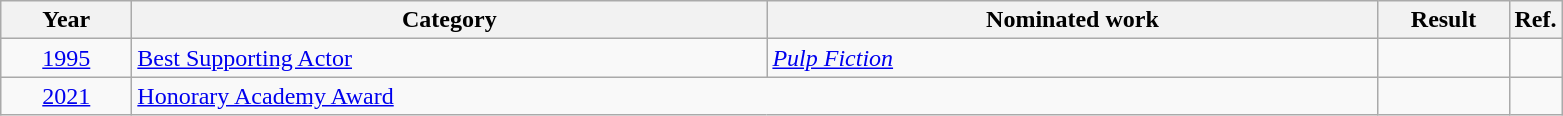<table class=wikitable>
<tr>
<th scope="col" style="width:5em;">Year</th>
<th scope="col" style="width:26em;">Category</th>
<th scope="col" style="width:25em;">Nominated work</th>
<th scope="col" style="width:5em;">Result</th>
<th>Ref.</th>
</tr>
<tr>
<td style="text-align:center;"><a href='#'>1995</a></td>
<td><a href='#'>Best Supporting Actor</a></td>
<td><em><a href='#'>Pulp Fiction</a></em></td>
<td></td>
<td></td>
</tr>
<tr>
<td style="text-align:center;"><a href='#'>2021</a></td>
<td colspan=2><a href='#'>Honorary Academy Award</a></td>
<td></td>
<td></td>
</tr>
</table>
